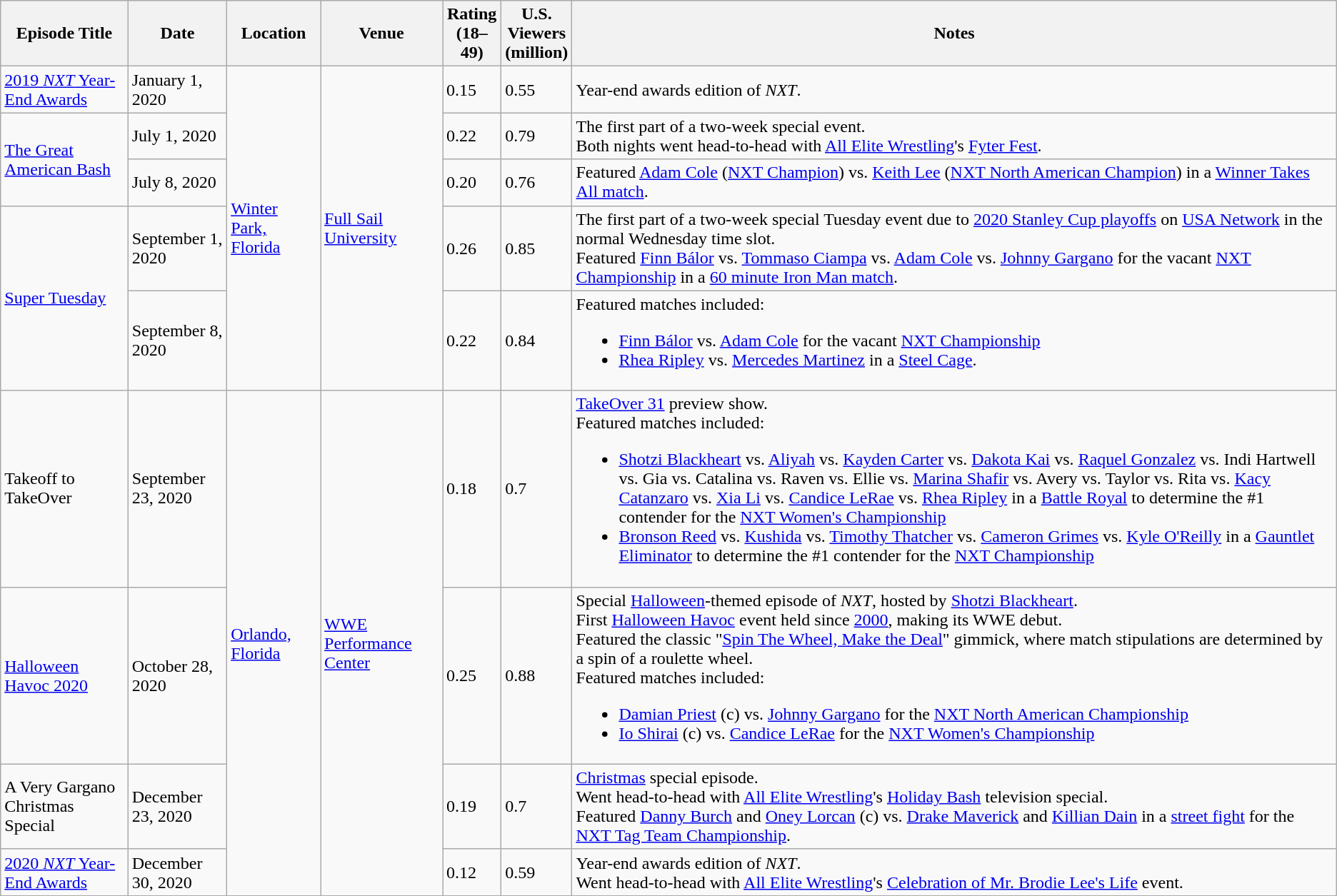<table class="wikitable sortable" font-size="85%">
<tr>
<th>Episode Title</th>
<th>Date</th>
<th>Location</th>
<th>Venue</th>
<th>Rating<br>(18–49)</th>
<th>U.S.<br>Viewers<br>(million)</th>
<th>Notes</th>
</tr>
<tr>
<td><a href='#'>2019 <em>NXT</em> Year-End Awards</a></td>
<td>January 1, 2020</td>
<td rowspan=5><a href='#'>Winter Park, Florida</a></td>
<td rowspan=5><a href='#'>Full Sail University</a></td>
<td>0.15</td>
<td>0.55</td>
<td>Year-end awards edition of <em>NXT</em>.</td>
</tr>
<tr>
<td rowspan="2"><a href='#'>The Great American Bash</a></td>
<td>July 1, 2020</td>
<td>0.22</td>
<td>0.79</td>
<td>The first part of a two-week special event.<br>Both nights went head-to-head with <a href='#'>All Elite Wrestling</a>'s <a href='#'>Fyter Fest</a>.</td>
</tr>
<tr>
<td>July 8, 2020</td>
<td>0.20</td>
<td>0.76</td>
<td>Featured <a href='#'>Adam Cole</a> (<a href='#'>NXT Champion</a>) vs. <a href='#'>Keith Lee</a> (<a href='#'>NXT North American Champion</a>) in a <a href='#'>Winner Takes All match</a>.</td>
</tr>
<tr>
<td rowspan="2"><a href='#'>Super Tuesday</a></td>
<td>September 1, 2020</td>
<td>0.26</td>
<td>0.85</td>
<td>The first part of a two-week special Tuesday event due to <a href='#'>2020 Stanley Cup playoffs</a> on <a href='#'>USA Network</a> in the normal Wednesday time slot.<br>Featured <a href='#'>Finn Bálor</a> vs. <a href='#'>Tommaso Ciampa</a> vs. <a href='#'>Adam Cole</a> vs. <a href='#'>Johnny Gargano</a> for the vacant <a href='#'>NXT Championship</a> in a <a href='#'>60 minute Iron Man match</a>.</td>
</tr>
<tr>
<td>September 8, 2020</td>
<td>0.22</td>
<td>0.84</td>
<td>Featured matches included:<br><ul><li><a href='#'>Finn Bálor</a> vs. <a href='#'>Adam Cole</a> for the vacant <a href='#'>NXT Championship</a></li><li><a href='#'>Rhea Ripley</a> vs. <a href='#'>Mercedes Martinez</a> in a <a href='#'>Steel Cage</a>.</li></ul></td>
</tr>
<tr>
<td>Takeoff to TakeOver</td>
<td>September 23, 2020</td>
<td rowspan="4"><a href='#'>Orlando, Florida</a></td>
<td rowspan="4"><a href='#'>WWE Performance Center</a></td>
<td>0.18</td>
<td>0.7</td>
<td><a href='#'>TakeOver 31</a> preview show.<br>Featured matches included:<br><ul><li><a href='#'>Shotzi Blackheart</a> vs. <a href='#'>Aliyah</a> vs. <a href='#'>Kayden Carter</a> vs. <a href='#'>Dakota Kai</a> vs. <a href='#'>Raquel Gonzalez</a> vs. Indi Hartwell vs. Gia vs. Catalina vs. Raven vs. Ellie vs. <a href='#'>Marina Shafir</a> vs. Avery vs. Taylor vs. Rita vs. <a href='#'>Kacy Catanzaro</a> vs. <a href='#'>Xia Li</a> vs. <a href='#'>Candice LeRae</a> vs. <a href='#'>Rhea Ripley</a> in a <a href='#'>Battle Royal</a> to determine the #1 contender for the <a href='#'>NXT Women's Championship</a></li><li><a href='#'>Bronson Reed</a> vs. <a href='#'>Kushida</a> vs. <a href='#'>Timothy Thatcher</a> vs. <a href='#'>Cameron Grimes</a> vs. <a href='#'>Kyle O'Reilly</a> in a <a href='#'>Gauntlet Eliminator</a> to determine the #1 contender for the <a href='#'>NXT Championship</a></li></ul></td>
</tr>
<tr>
<td><a href='#'>Halloween Havoc 2020</a></td>
<td>October 28, 2020</td>
<td>0.25</td>
<td>0.88</td>
<td>Special <a href='#'>Halloween</a>-themed episode of <em>NXT</em>, hosted by <a href='#'>Shotzi Blackheart</a>.<br>First <a href='#'>Halloween Havoc</a> event held since <a href='#'>2000</a>, making its WWE debut.<br>Featured the classic "<a href='#'>Spin The Wheel, Make the Deal</a>" gimmick, where match stipulations are determined by a spin of a roulette wheel.<br>Featured matches included:<ul><li><a href='#'>Damian Priest</a> (c) vs. <a href='#'>Johnny Gargano</a> for the <a href='#'>NXT North American Championship</a></li><li><a href='#'>Io Shirai</a> (c) vs. <a href='#'>Candice LeRae</a> for the <a href='#'>NXT Women's Championship</a></li></ul></td>
</tr>
<tr>
<td>A Very Gargano Christmas Special</td>
<td>December 23, 2020</td>
<td>0.19</td>
<td>0.7</td>
<td><a href='#'>Christmas</a> special episode.<br>Went head-to-head with <a href='#'>All Elite Wrestling</a>'s <a href='#'>Holiday Bash</a> television special.<br>Featured <a href='#'>Danny Burch</a> and <a href='#'>Oney Lorcan</a> (c) vs. <a href='#'>Drake Maverick</a> and <a href='#'>Killian Dain</a> in a <a href='#'>street fight</a> for the <a href='#'>NXT Tag Team Championship</a>.</td>
</tr>
<tr>
<td><a href='#'>2020 <em>NXT</em> Year-End Awards</a></td>
<td>December 30, 2020</td>
<td>0.12</td>
<td>0.59</td>
<td>Year-end awards edition of <em>NXT</em>.<br>Went head-to-head with <a href='#'>All Elite Wrestling</a>'s <a href='#'>Celebration of Mr. Brodie Lee's Life</a> event.</td>
</tr>
</table>
